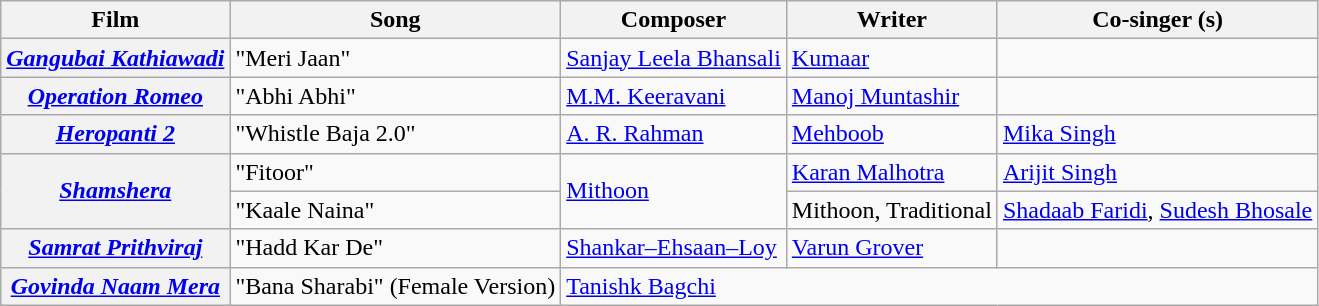<table class="wikitable sortable">
<tr>
<th>Film</th>
<th>Song</th>
<th>Composer</th>
<th>Writer</th>
<th>Co-singer (s)</th>
</tr>
<tr>
<th><em><a href='#'>Gangubai Kathiawadi</a></em></th>
<td>"Meri Jaan"</td>
<td><a href='#'>Sanjay Leela Bhansali</a></td>
<td><a href='#'>Kumaar</a></td>
<td></td>
</tr>
<tr>
<th><a href='#'><em>Operation Romeo</em></a></th>
<td>"Abhi Abhi"</td>
<td><a href='#'>M.M. Keeravani</a></td>
<td><a href='#'>Manoj Muntashir</a></td>
<td></td>
</tr>
<tr>
<th><em><a href='#'>Heropanti 2</a></em></th>
<td>"Whistle Baja 2.0"</td>
<td><a href='#'>A. R. Rahman</a></td>
<td><a href='#'>Mehboob</a></td>
<td><a href='#'>Mika Singh</a></td>
</tr>
<tr>
<th rowspan="2"><em><a href='#'>Shamshera</a></em></th>
<td>"Fitoor"</td>
<td rowspan="2"><a href='#'>Mithoon</a></td>
<td><a href='#'>Karan Malhotra</a></td>
<td><a href='#'>Arijit Singh</a></td>
</tr>
<tr>
<td>"Kaale Naina"</td>
<td>Mithoon, Traditional</td>
<td><a href='#'>Shadaab Faridi</a>, <a href='#'>Sudesh Bhosale</a></td>
</tr>
<tr>
<th><em><a href='#'>Samrat Prithviraj</a></em></th>
<td>"Hadd Kar De"</td>
<td><a href='#'>Shankar–Ehsaan–Loy</a></td>
<td><a href='#'>Varun Grover</a></td>
<td></td>
</tr>
<tr>
<th><em><a href='#'>Govinda Naam Mera</a></em></th>
<td>"Bana Sharabi" (Female Version)</td>
<td colspan=3><a href='#'>Tanishk Bagchi</a></td>
</tr>
</table>
